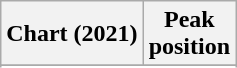<table class="wikitable sortable plainrowheaders">
<tr>
<th scope="col">Chart (2021)</th>
<th scope="col">Peak<br>position</th>
</tr>
<tr>
</tr>
<tr>
</tr>
<tr>
</tr>
<tr>
</tr>
<tr>
</tr>
<tr>
</tr>
<tr>
</tr>
<tr>
</tr>
<tr>
</tr>
<tr>
</tr>
<tr>
</tr>
<tr>
</tr>
</table>
